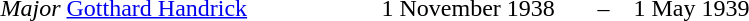<table>
<tr>
<th style="width: 250px;"></th>
<th style="width: 140px;"></th>
<th style="width: 20px;"></th>
<th style="width: 140px;"></th>
</tr>
<tr>
<td><em>Major</em> <a href='#'>Gotthard Handrick</a></td>
<td>1 November 1938</td>
<td>–</td>
<td>1 May 1939</td>
</tr>
</table>
